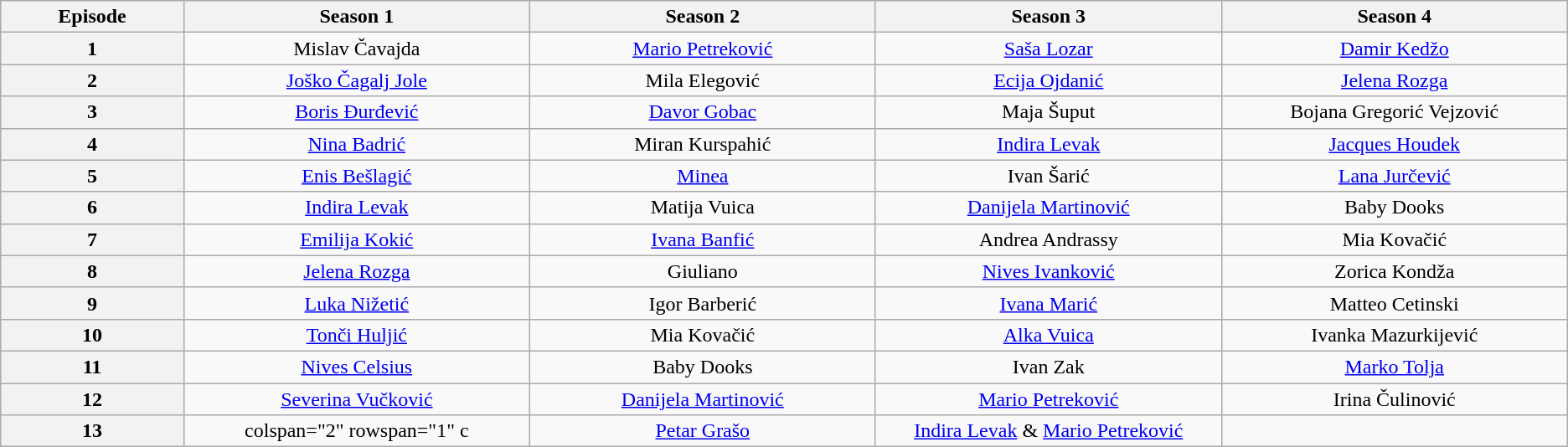<table class="wikitable" style="text-align:center">
<tr>
<th style="width:9%;" scope="col">Episode</th>
<th style="width:17%;" scope="col">Season 1</th>
<th style="width:17%;" scope="col">Season 2</th>
<th style="width:17%;" scope="col">Season 3</th>
<th style="width:17%;" scope="col">Season 4</th>
</tr>
<tr>
<th scope="row">1</th>
<td>Mislav Čavajda</td>
<td><a href='#'>Mario Petreković</a></td>
<td><a href='#'>Saša Lozar</a></td>
<td><a href='#'>Damir Kedžo</a></td>
</tr>
<tr>
<th scope="row">2</th>
<td><a href='#'>Joško Čagalj Jole</a></td>
<td>Mila Elegović</td>
<td><a href='#'>Ecija Ojdanić</a></td>
<td><a href='#'>Jelena Rozga</a></td>
</tr>
<tr>
<th scope="row">3</th>
<td><a href='#'>Boris Đurđević</a></td>
<td><a href='#'>Davor Gobac</a></td>
<td>Maja Šuput</td>
<td>Bojana Gregorić Vejzović</td>
</tr>
<tr>
<th scope="row">4</th>
<td><a href='#'>Nina Badrić</a></td>
<td>Miran Kurspahić</td>
<td><a href='#'>Indira Levak</a></td>
<td><a href='#'>Jacques Houdek</a></td>
</tr>
<tr>
<th scope="row">5</th>
<td><a href='#'>Enis Bešlagić</a></td>
<td><a href='#'>Minea</a></td>
<td>Ivan Šarić</td>
<td><a href='#'>Lana Jurčević</a></td>
</tr>
<tr>
<th scope="row">6</th>
<td><a href='#'>Indira Levak</a></td>
<td>Matija Vuica</td>
<td><a href='#'>Danijela Martinović</a></td>
<td>Baby Dooks</td>
</tr>
<tr>
<th scope="row">7</th>
<td><a href='#'>Emilija Kokić</a></td>
<td><a href='#'>Ivana Banfić</a></td>
<td>Andrea Andrassy</td>
<td>Mia Kovačić</td>
</tr>
<tr>
<th scope="row">8</th>
<td><a href='#'>Jelena Rozga</a></td>
<td>Giuliano</td>
<td><a href='#'>Nives Ivanković</a></td>
<td>Zorica Kondža</td>
</tr>
<tr>
<th scope="row">9</th>
<td><a href='#'>Luka Nižetić</a></td>
<td>Igor Barberić</td>
<td><a href='#'>Ivana Marić</a></td>
<td>Matteo Cetinski</td>
</tr>
<tr>
<th scope="row">10</th>
<td><a href='#'>Tonči Huljić</a></td>
<td>Mia Kovačić</td>
<td><a href='#'>Alka Vuica</a></td>
<td>Ivanka Mazurkijević</td>
</tr>
<tr>
<th scope="row">11</th>
<td><a href='#'>Nives Celsius</a></td>
<td>Baby Dooks</td>
<td>Ivan Zak</td>
<td><a href='#'>Marko Tolja</a></td>
</tr>
<tr>
<th scope="row">12</th>
<td><a href='#'>Severina Vučković</a></td>
<td><a href='#'>Danijela Martinović</a></td>
<td><a href='#'>Mario Petreković</a></td>
<td>Irina Čulinović</td>
</tr>
<tr>
<th scope="row">13</th>
<td>colspan="2" rowspan="1" c</td>
<td><a href='#'>Petar Grašo</a></td>
<td><a href='#'>Indira Levak</a> & <a href='#'>Mario Petreković</a></td>
</tr>
</table>
